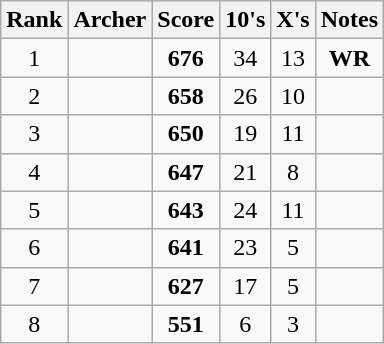<table class="wikitable sortable" style="text-align:center">
<tr>
<th>Rank</th>
<th>Archer</th>
<th>Score</th>
<th>10's</th>
<th>X's</th>
<th class="unsortable">Notes</th>
</tr>
<tr>
<td>1</td>
<td align=left></td>
<td><strong>676</strong></td>
<td>34</td>
<td>13</td>
<td><strong>WR</strong></td>
</tr>
<tr>
<td>2</td>
<td align=left></td>
<td><strong>658</strong></td>
<td>26</td>
<td>10</td>
<td></td>
</tr>
<tr>
<td>3</td>
<td align=left></td>
<td><strong>650</strong></td>
<td>19</td>
<td>11</td>
<td></td>
</tr>
<tr>
<td>4</td>
<td align=left></td>
<td><strong>647</strong></td>
<td>21</td>
<td>8</td>
<td></td>
</tr>
<tr>
<td>5</td>
<td align=left></td>
<td><strong>643</strong></td>
<td>24</td>
<td>11</td>
<td></td>
</tr>
<tr>
<td>6</td>
<td align=left></td>
<td><strong>641</strong></td>
<td>23</td>
<td>5</td>
<td></td>
</tr>
<tr>
<td>7</td>
<td align=left></td>
<td><strong>627</strong></td>
<td>17</td>
<td>5</td>
<td></td>
</tr>
<tr>
<td>8</td>
<td align=left></td>
<td><strong>551</strong></td>
<td>6</td>
<td>3</td>
<td></td>
</tr>
</table>
